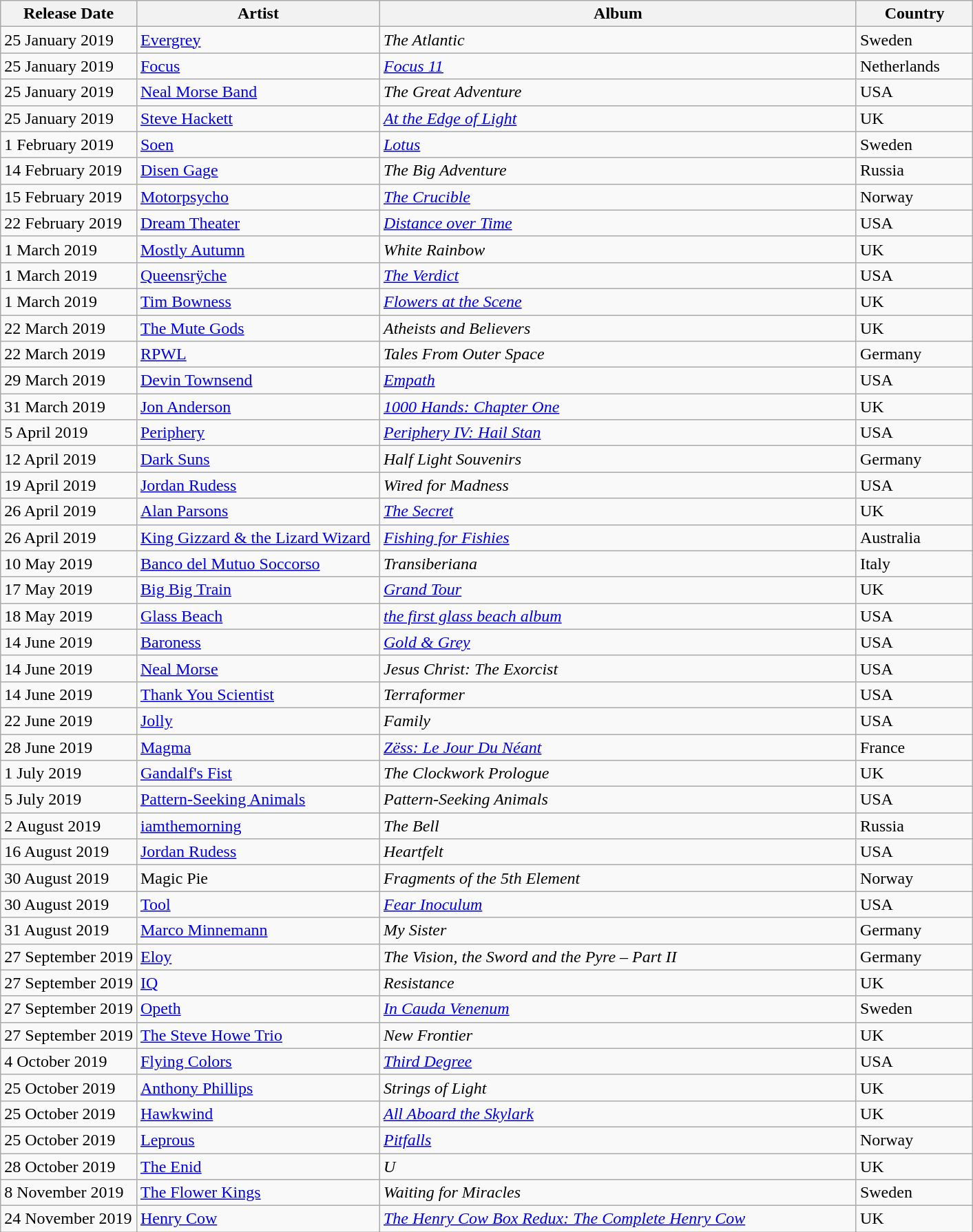<table class="wikitable center">
<tr>
<th align=center width="14%">Release Date</th>
<th align=center width="25%">Artist</th>
<th align=center width="49%">Album</th>
<th align=center width="12%">Country</th>
</tr>
<tr>
<td>25 January 2019</td>
<td><a href='#'>Evergrey</a></td>
<td><em>The Atlantic</em></td>
<td>Sweden</td>
</tr>
<tr>
<td>25 January 2019</td>
<td><a href='#'>Focus</a></td>
<td><em><a href='#'>Focus 11</a></em></td>
<td>Netherlands</td>
</tr>
<tr>
<td>25 January 2019</td>
<td><a href='#'>Neal Morse Band</a></td>
<td><em>The Great Adventure</em></td>
<td>USA</td>
</tr>
<tr>
<td>25 January 2019</td>
<td><a href='#'>Steve Hackett</a></td>
<td><em><a href='#'>At the Edge of Light</a></em></td>
<td>UK</td>
</tr>
<tr>
<td>1 February 2019</td>
<td><a href='#'>Soen</a></td>
<td><a href='#'><em>Lotus</em></a></td>
<td>Sweden</td>
</tr>
<tr>
<td>14 February 2019</td>
<td><a href='#'>Disen Gage</a></td>
<td><em>The Big Adventure</em></td>
<td>Russia</td>
</tr>
<tr>
<td>15 February 2019</td>
<td><a href='#'>Motorpsycho</a></td>
<td><a href='#'><em>The Crucible</em></a></td>
<td>Norway</td>
</tr>
<tr>
<td>22 February 2019</td>
<td><a href='#'>Dream Theater</a></td>
<td><em><a href='#'>Distance over Time</a></em></td>
<td>USA</td>
</tr>
<tr>
<td>1 March 2019</td>
<td><a href='#'>Mostly Autumn</a></td>
<td><em>White Rainbow</em></td>
<td>UK</td>
</tr>
<tr>
<td>1 March 2019</td>
<td><a href='#'>Queensrÿche</a></td>
<td><a href='#'><em>The Verdict</em></a></td>
<td>USA</td>
</tr>
<tr>
<td>1 March 2019</td>
<td><a href='#'>Tim Bowness</a></td>
<td><em><a href='#'>Flowers at the Scene</a></em></td>
<td>UK</td>
</tr>
<tr>
<td>22 March 2019</td>
<td><a href='#'>The Mute Gods</a></td>
<td><em>Atheists and Believers</em></td>
<td>UK</td>
</tr>
<tr>
<td>22 March 2019</td>
<td><a href='#'>RPWL</a></td>
<td><em>Tales From Outer Space</em></td>
<td>Germany</td>
</tr>
<tr>
<td>29 March 2019</td>
<td><a href='#'>Devin Townsend</a></td>
<td><a href='#'><em>Empath</em></a></td>
<td>USA</td>
</tr>
<tr>
<td>31 March 2019</td>
<td><a href='#'>Jon Anderson</a></td>
<td><em><a href='#'>1000 Hands: Chapter One</a></em></td>
<td>UK</td>
</tr>
<tr>
<td>5 April 2019</td>
<td><a href='#'>Periphery</a></td>
<td><em><a href='#'>Periphery IV: Hail Stan</a></em></td>
<td>USA</td>
</tr>
<tr>
<td>12 April 2019</td>
<td><a href='#'>Dark Suns</a></td>
<td><em>Half Light Souvenirs</em></td>
<td>Germany</td>
</tr>
<tr>
<td>19 April 2019</td>
<td><a href='#'>Jordan Rudess</a></td>
<td><em>Wired for Madness</em></td>
<td>USA</td>
</tr>
<tr>
<td>26 April 2019</td>
<td><a href='#'>Alan Parsons</a></td>
<td><a href='#'><em>The Secret</em></a></td>
<td>UK</td>
</tr>
<tr>
<td>26 April 2019</td>
<td><a href='#'>King Gizzard & the Lizard Wizard</a></td>
<td><em><a href='#'>Fishing for Fishies</a></em></td>
<td>Australia</td>
</tr>
<tr>
<td>10 May 2019</td>
<td><a href='#'>Banco del Mutuo Soccorso</a></td>
<td><em>Transiberiana</em></td>
<td>Italy</td>
</tr>
<tr>
<td>17 May 2019</td>
<td><a href='#'>Big Big Train</a></td>
<td><a href='#'><em>Grand Tour</em></a></td>
<td>UK</td>
</tr>
<tr>
<td>18 May 2019</td>
<td><a href='#'>Glass Beach</a></td>
<td><a href='#'><em>the first glass beach album</em></a></td>
<td>USA</td>
</tr>
<tr>
<td>14 June 2019</td>
<td><a href='#'>Baroness</a></td>
<td><em><a href='#'>Gold & Grey</a></em></td>
<td>USA</td>
</tr>
<tr>
<td>14 June 2019</td>
<td><a href='#'>Neal Morse</a></td>
<td><em>Jesus Christ: The Exorcist</em></td>
<td>USA</td>
</tr>
<tr>
<td>14 June 2019</td>
<td><a href='#'>Thank You Scientist</a></td>
<td><em>Terraformer</em></td>
<td>USA</td>
</tr>
<tr>
<td>22 June 2019</td>
<td><a href='#'>Jolly</a></td>
<td><em>Family</em></td>
<td>USA</td>
</tr>
<tr>
<td>28 June 2019</td>
<td><a href='#'>Magma</a></td>
<td><em><a href='#'>Zëss: Le Jour Du Néant</a></em></td>
<td>France</td>
</tr>
<tr>
<td>1 July 2019</td>
<td><a href='#'>Gandalf's Fist</a></td>
<td><em>The Clockwork Prologue</em></td>
<td>UK</td>
</tr>
<tr>
<td>5 July 2019</td>
<td><a href='#'>Pattern-Seeking Animals</a></td>
<td><em>Pattern-Seeking Animals</em></td>
<td>USA</td>
</tr>
<tr>
<td>2 August 2019</td>
<td><a href='#'>iamthemorning</a></td>
<td><em>The Bell</em></td>
<td>Russia</td>
</tr>
<tr>
<td>16 August 2019</td>
<td><a href='#'>Jordan Rudess</a></td>
<td><em>Heartfelt</em></td>
<td>USA</td>
</tr>
<tr>
<td>30 August 2019</td>
<td>Magic Pie</td>
<td><em>Fragments of the 5th Element</em></td>
<td>Norway</td>
</tr>
<tr>
<td>30 August 2019</td>
<td><a href='#'>Tool</a></td>
<td><em><a href='#'>Fear Inoculum</a></em></td>
<td>USA</td>
</tr>
<tr>
<td>31 August 2019</td>
<td><a href='#'>Marco Minnemann</a></td>
<td><em>My Sister</em></td>
<td>Germany</td>
</tr>
<tr>
<td>27 September 2019</td>
<td><a href='#'>Eloy</a></td>
<td><em>The Vision, the Sword and the Pyre – Part II</em></td>
<td>Germany</td>
</tr>
<tr>
<td>27 September 2019</td>
<td><a href='#'>IQ</a></td>
<td><em>Resistance</em></td>
<td>UK</td>
</tr>
<tr>
<td>27 September 2019</td>
<td><a href='#'>Opeth</a></td>
<td><em><a href='#'>In Cauda Venenum</a></em></td>
<td>Sweden</td>
</tr>
<tr>
<td>27 September 2019</td>
<td><a href='#'>The Steve Howe Trio</a></td>
<td><em>New Frontier</em></td>
<td>UK</td>
</tr>
<tr>
<td>4 October 2019</td>
<td><a href='#'>Flying Colors</a></td>
<td><a href='#'><em>Third Degree</em></a></td>
<td>USA</td>
</tr>
<tr>
<td>25 October 2019</td>
<td><a href='#'>Anthony Phillips</a></td>
<td><em>Strings of Light</em></td>
<td>UK</td>
</tr>
<tr>
<td>25 October 2019</td>
<td><a href='#'>Hawkwind</a></td>
<td><em><a href='#'>All Aboard the Skylark</a></em></td>
<td>UK</td>
</tr>
<tr>
<td>25 October 2019</td>
<td><a href='#'>Leprous</a></td>
<td><em><a href='#'>Pitfalls</a></em></td>
<td>Norway</td>
</tr>
<tr>
<td>28 October 2019</td>
<td><a href='#'>The Enid</a></td>
<td><em>U</em></td>
<td>UK</td>
</tr>
<tr>
<td>8 November 2019</td>
<td><a href='#'>The Flower Kings</a></td>
<td><em>Waiting for Miracles</em></td>
<td>Sweden</td>
</tr>
<tr>
<td>24 November 2019</td>
<td><a href='#'>Henry Cow</a></td>
<td><em><a href='#'>The Henry Cow Box Redux: The Complete Henry Cow</a></em></td>
<td>UK</td>
</tr>
</table>
